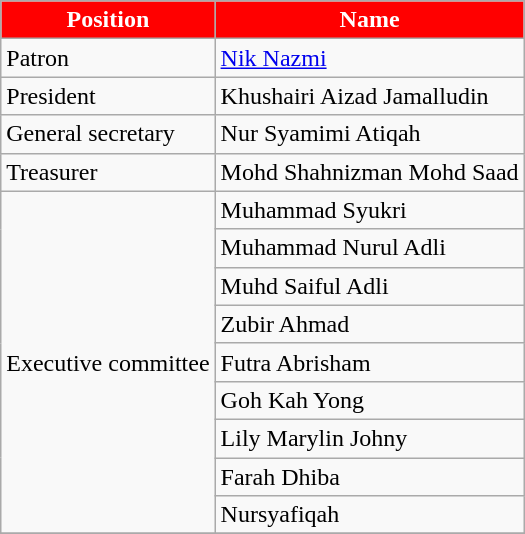<table class="wikitable">
<tr>
<th style="background:red; color:white; text-align:center;">Position</th>
<th style="background:red; color:white; text-align:center;">Name</th>
</tr>
<tr>
<td>Patron</td>
<td> <a href='#'>Nik Nazmi</a></td>
</tr>
<tr>
<td>President</td>
<td> Khushairi Aizad Jamalludin</td>
</tr>
<tr>
<td>General secretary</td>
<td> Nur Syamimi Atiqah</td>
</tr>
<tr>
<td>Treasurer</td>
<td> Mohd Shahnizman Mohd Saad</td>
</tr>
<tr>
<td rowspan=9>Executive committee</td>
<td> Muhammad Syukri</td>
</tr>
<tr>
<td> Muhammad Nurul Adli</td>
</tr>
<tr>
<td> Muhd Saiful Adli</td>
</tr>
<tr>
<td> Zubir Ahmad</td>
</tr>
<tr>
<td> Futra Abrisham</td>
</tr>
<tr>
<td> Goh Kah Yong</td>
</tr>
<tr>
<td> Lily Marylin Johny</td>
</tr>
<tr>
<td> Farah Dhiba</td>
</tr>
<tr>
<td> Nursyafiqah</td>
</tr>
<tr>
</tr>
</table>
